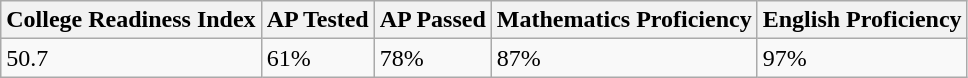<table class="wikitable">
<tr>
<th>College Readiness Index</th>
<th>AP Tested</th>
<th>AP Passed</th>
<th>Mathematics Proficiency</th>
<th>English Proficiency</th>
</tr>
<tr>
<td>50.7</td>
<td>61%</td>
<td>78%</td>
<td>87%</td>
<td>97%</td>
</tr>
</table>
